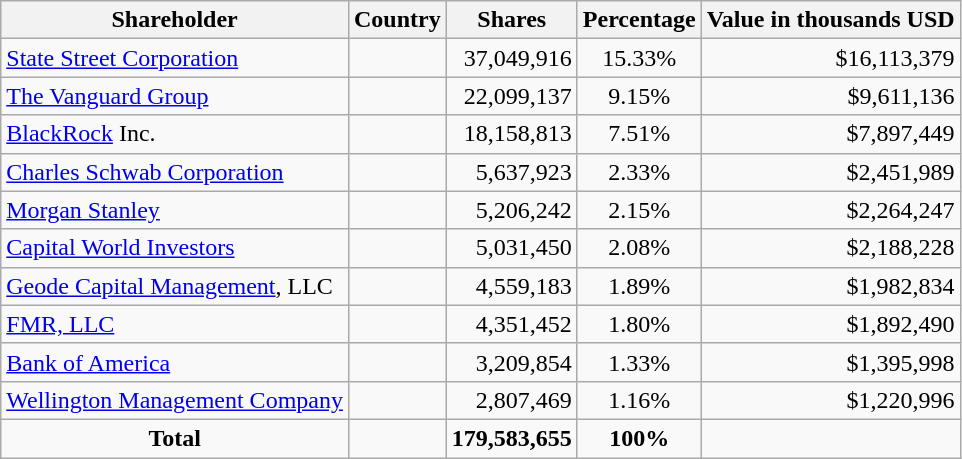<table class="wikitable" style="text-align:center;">
<tr>
<th>Shareholder</th>
<th>Country</th>
<th>Shares</th>
<th>Percentage</th>
<th>Value in thousands USD</th>
</tr>
<tr>
<td style="text-align:left;"><a href='#'>State Street Corporation</a></td>
<td></td>
<td style="text-align:right;">37,049,916</td>
<td>15.33%</td>
<td style="text-align:right;">$16,113,379</td>
</tr>
<tr>
<td style="text-align:left;"><a href='#'>The Vanguard Group</a></td>
<td></td>
<td style="text-align:right;">22,099,137</td>
<td>9.15%</td>
<td style="text-align:right;">$9,611,136</td>
</tr>
<tr>
<td style="text-align:left;"><a href='#'>BlackRock</a> Inc.</td>
<td></td>
<td style="text-align:right;">18,158,813</td>
<td>7.51%</td>
<td style="text-align:right;">$7,897,449</td>
</tr>
<tr>
<td style="text-align:left;"><a href='#'>Charles Schwab Corporation</a></td>
<td></td>
<td style="text-align:right;">5,637,923</td>
<td>2.33%</td>
<td style="text-align:right;">$2,451,989</td>
</tr>
<tr>
<td style="text-align:left;"><a href='#'>Morgan Stanley</a></td>
<td></td>
<td style="text-align:right;">5,206,242</td>
<td>2.15%</td>
<td style="text-align:right;">$2,264,247</td>
</tr>
<tr>
<td style="text-align:left;"><a href='#'>Capital World Investors</a></td>
<td></td>
<td style="text-align:right;">5,031,450</td>
<td>2.08%</td>
<td style="text-align:right;">$2,188,228</td>
</tr>
<tr>
<td style="text-align:left;"><a href='#'>Geode Capital Management</a>, LLC</td>
<td></td>
<td style="text-align:right;">4,559,183</td>
<td>1.89%</td>
<td style="text-align:right;">$1,982,834</td>
</tr>
<tr>
<td style="text-align:left;"><a href='#'>FMR, LLC</a></td>
<td></td>
<td style="text-align:right;">4,351,452</td>
<td>1.80%</td>
<td style="text-align:right;">$1,892,490</td>
</tr>
<tr>
<td style="text-align:left;"><a href='#'>Bank of America</a></td>
<td></td>
<td style="text-align:right;">3,209,854</td>
<td>1.33%</td>
<td style="text-align:right;">$1,395,998</td>
</tr>
<tr>
<td style="text-align:left;"><a href='#'>Wellington Management Company</a></td>
<td></td>
<td style="text-align:right;">2,807,469</td>
<td>1.16%</td>
<td style="text-align:right;">$1,220,996</td>
</tr>
<tr>
<td><strong>Total</strong></td>
<td></td>
<td><strong>179,583,655</strong></td>
<td><strong>100%</strong></td>
<td style="text-align:right;"></td>
</tr>
</table>
